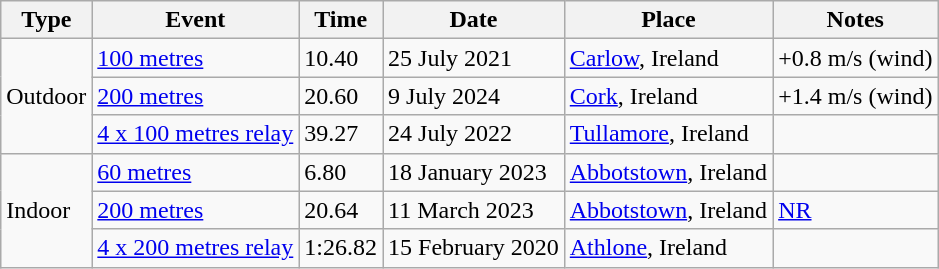<table class="wikitable">
<tr>
<th>Type</th>
<th>Event</th>
<th>Time</th>
<th>Date</th>
<th>Place</th>
<th>Notes</th>
</tr>
<tr>
<td rowspan="3">Outdoor</td>
<td><a href='#'>100 metres</a></td>
<td>10.40</td>
<td>25 July 2021</td>
<td><a href='#'>Carlow</a>, Ireland</td>
<td>+0.8 m/s (wind)</td>
</tr>
<tr>
<td><a href='#'>200 metres</a></td>
<td>20.60</td>
<td>9 July 2024</td>
<td><a href='#'>Cork</a>, Ireland</td>
<td>+1.4 m/s (wind)</td>
</tr>
<tr>
<td><a href='#'>4 x 100 metres relay</a></td>
<td>39.27</td>
<td>24 July 2022</td>
<td><a href='#'>Tullamore</a>, Ireland</td>
<td></td>
</tr>
<tr>
<td rowspan="3">Indoor</td>
<td><a href='#'>60 metres</a></td>
<td>6.80</td>
<td>18 January 2023</td>
<td><a href='#'>Abbotstown</a>, Ireland</td>
<td></td>
</tr>
<tr>
<td><a href='#'>200 metres</a></td>
<td>20.64</td>
<td>11 March 2023</td>
<td><a href='#'>Abbotstown</a>, Ireland</td>
<td><a href='#'>NR</a></td>
</tr>
<tr>
<td><a href='#'>4 x 200 metres relay</a></td>
<td>1:26.82</td>
<td>15 February 2020</td>
<td><a href='#'>Athlone</a>, Ireland</td>
<td></td>
</tr>
</table>
